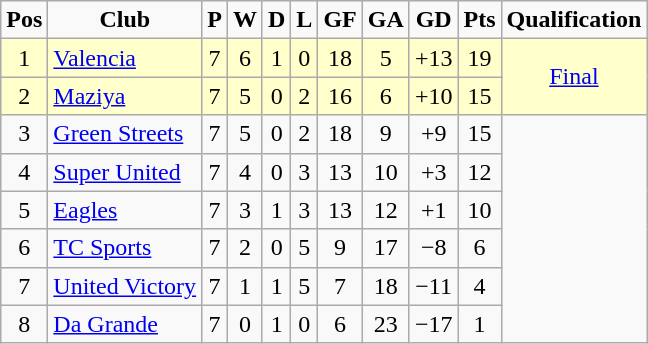<table class="wikitable" style="text-align: center;">
<tr>
<td><strong>Pos</strong></td>
<td><strong>Club</strong></td>
<td><strong>P</strong></td>
<td><strong>W</strong></td>
<td><strong>D</strong></td>
<td><strong>L</strong></td>
<td><strong>GF</strong></td>
<td><strong>GA</strong></td>
<td><strong>GD</strong></td>
<td><strong>Pts</strong></td>
<td><strong>Qualification</strong></td>
</tr>
<tr style="background:#ffffcc">
<td>1</td>
<td align="left"><a href='#'>Valencia</a></td>
<td>7</td>
<td>6</td>
<td>1</td>
<td>0</td>
<td>18</td>
<td>5</td>
<td>+13</td>
<td>19</td>
<td rowspan="2"><a href='#'>Final</a></td>
</tr>
<tr style="background:#ffffcc">
<td>2</td>
<td align="left"><a href='#'>Maziya</a></td>
<td>7</td>
<td>5</td>
<td>0</td>
<td>2</td>
<td>16</td>
<td>6</td>
<td>+10</td>
<td>15</td>
</tr>
<tr>
<td>3</td>
<td align="left"><a href='#'>Green Streets</a></td>
<td>7</td>
<td>5</td>
<td>0</td>
<td>2</td>
<td>18</td>
<td>9</td>
<td>+9</td>
<td>15</td>
</tr>
<tr>
<td>4</td>
<td align="left"><a href='#'>Super United</a></td>
<td>7</td>
<td>4</td>
<td>0</td>
<td>3</td>
<td>13</td>
<td>10</td>
<td>+3</td>
<td>12</td>
</tr>
<tr>
<td>5</td>
<td align="left"><a href='#'>Eagles</a></td>
<td>7</td>
<td>3</td>
<td>1</td>
<td>3</td>
<td>13</td>
<td>12</td>
<td>+1</td>
<td>10</td>
</tr>
<tr>
<td>6</td>
<td align="left"><a href='#'>TC Sports</a></td>
<td>7</td>
<td>2</td>
<td>0</td>
<td>5</td>
<td>9</td>
<td>17</td>
<td>−8</td>
<td>6</td>
</tr>
<tr>
<td>7</td>
<td align="left"><a href='#'>United Victory</a></td>
<td>7</td>
<td>1</td>
<td>1</td>
<td>5</td>
<td>7</td>
<td>18</td>
<td>−11</td>
<td>4</td>
</tr>
<tr>
<td>8</td>
<td align="left"><a href='#'>Da Grande</a></td>
<td>7</td>
<td>0</td>
<td>1</td>
<td>0</td>
<td>6</td>
<td>23</td>
<td>−17</td>
<td>1</td>
</tr>
</table>
